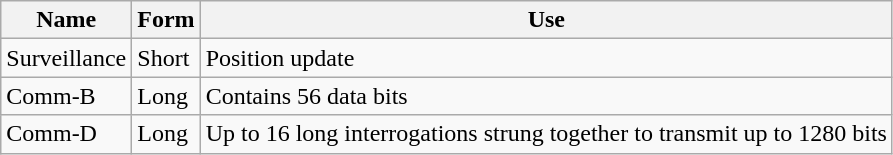<table class="wikitable">
<tr>
<th>Name</th>
<th>Form</th>
<th>Use</th>
</tr>
<tr>
<td>Surveillance</td>
<td>Short</td>
<td>Position update</td>
</tr>
<tr>
<td>Comm-B</td>
<td>Long</td>
<td>Contains 56 data bits</td>
</tr>
<tr>
<td>Comm-D</td>
<td>Long</td>
<td>Up to 16 long interrogations strung together to transmit up to 1280 bits</td>
</tr>
</table>
